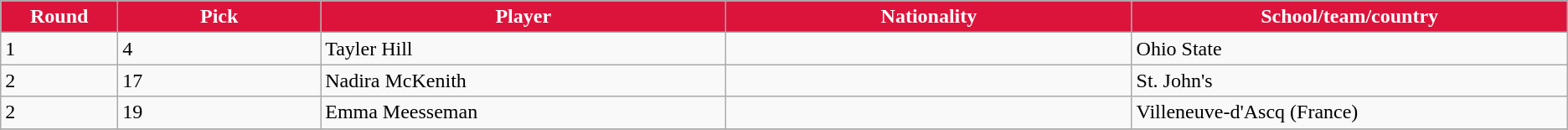<table class="wikitable">
<tr>
<th style="background:#DC143C; color:white;" width="2%">Round</th>
<th style="background:#DC143C; color:white;" width="5%">Pick</th>
<th style="background:#DC143C; color:white;" width="10%">Player</th>
<th style="background:#DC143C; color:white;" width="10%">Nationality</th>
<th style="background:#DC143C; color:white;" width="10%">School/team/country</th>
</tr>
<tr>
<td>1</td>
<td>4</td>
<td>Tayler Hill</td>
<td></td>
<td>Ohio State</td>
</tr>
<tr>
<td>2</td>
<td>17</td>
<td>Nadira McKenith</td>
<td></td>
<td>St. John's</td>
</tr>
<tr>
<td>2</td>
<td>19</td>
<td>Emma Meesseman</td>
<td></td>
<td>Villeneuve-d'Ascq (France)</td>
</tr>
<tr>
</tr>
</table>
